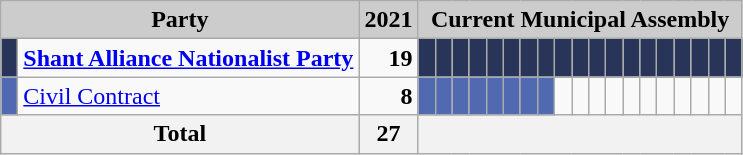<table class="wikitable">
<tr>
<th colspan="2" style="background:#ccc">Party</th>
<th style="background:#ccc">2021</th>
<th colspan="19" style="background:#ccc">Current Municipal Assembly</th>
</tr>
<tr>
<td style="background-color: #283558"> </td>
<td><strong><a href='#'>Shant Alliance Nationalist Party</a></strong></td>
<td style="text-align: right"><strong>19</strong></td>
<td style="background-color: #283558"> </td>
<td style="background-color: #283558"> </td>
<td style="background-color: #283558"> </td>
<td style="background-color: #283558"> </td>
<td style="background-color: #283558"> </td>
<td style="background-color: #283558"> </td>
<td style="background-color: #283558"> </td>
<td style="background-color: #283558"> </td>
<td style="background-color: #283558"> </td>
<td style="background-color: #283558"> </td>
<td style="background-color: #283558"> </td>
<td style="background-color: #283558"> </td>
<td style="background-color: #283558"> </td>
<td style="background-color: #283558"> </td>
<td style="background-color: #283558"> </td>
<td style="background-color: #283558"> </td>
<td style="background-color: #283558"> </td>
<td style="background-color: #283558"> </td>
<td style="background-color: #283558"> </td>
</tr>
<tr>
<td style="background-color: #5169B1"> </td>
<td><a href='#'>Civil Contract</a></td>
<td style="text-align: right"><strong>8</strong></td>
<td style="background-color: #5169B1"> </td>
<td style="background-color: #5169B1"> </td>
<td style="background-color: #5169B1"> </td>
<td style="background-color: #5169B1"> </td>
<td style="background-color: #5169B1"> </td>
<td style="background-color: #5169B1"> </td>
<td style="background-color: #5169B1"> </td>
<td style="background-color: #5169B1"> </td>
<td></td>
<td></td>
<td></td>
<td></td>
<td></td>
<td></td>
<td></td>
<td></td>
<td></td>
<td></td>
<td></td>
</tr>
<tr>
<th colspan="2">Total</th>
<th align="right">27</th>
<th colspan="19"> </th>
</tr>
</table>
